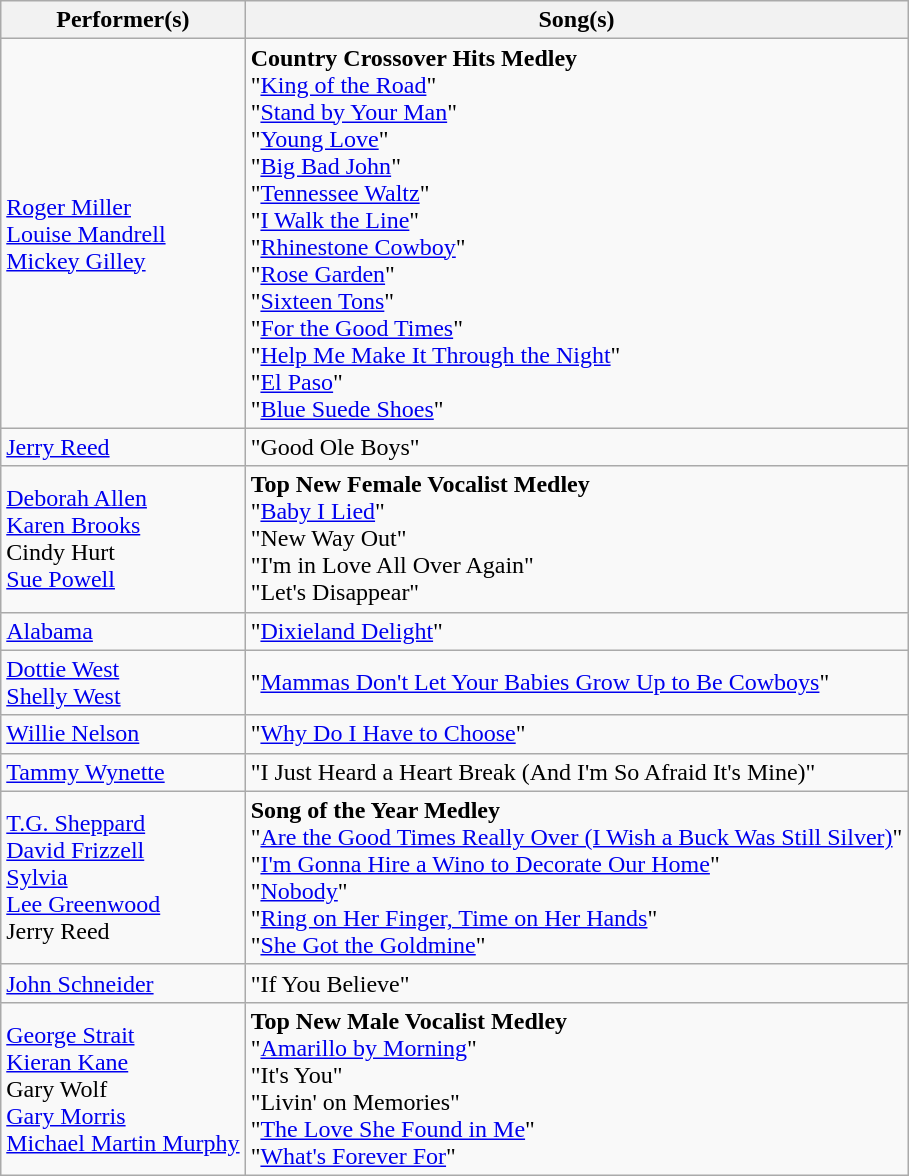<table class="wikitable">
<tr>
<th>Performer(s)</th>
<th>Song(s)</th>
</tr>
<tr>
<td><a href='#'>Roger Miller</a><br><a href='#'>Louise Mandrell</a><br><a href='#'>Mickey Gilley</a></td>
<td><strong>Country Crossover Hits Medley</strong><br>"<a href='#'>King of the Road</a>"<br>"<a href='#'>Stand by Your Man</a>"<br>"<a href='#'>Young Love</a>"<br>"<a href='#'>Big Bad John</a>"<br>"<a href='#'>Tennessee Waltz</a>"<br>"<a href='#'>I Walk the Line</a>"<br>"<a href='#'>Rhinestone Cowboy</a>"<br>"<a href='#'>Rose Garden</a>"<br>"<a href='#'>Sixteen Tons</a>"<br>"<a href='#'>For the Good Times</a>"<br>"<a href='#'>Help Me Make It Through the Night</a>"<br>"<a href='#'>El Paso</a>"<br>"<a href='#'>Blue Suede Shoes</a>"</td>
</tr>
<tr>
<td><a href='#'>Jerry Reed</a></td>
<td>"Good Ole Boys"</td>
</tr>
<tr>
<td><a href='#'>Deborah Allen</a><br><a href='#'>Karen Brooks</a><br>Cindy Hurt<br><a href='#'>Sue Powell</a></td>
<td><strong>Top New Female Vocalist Medley</strong><br>"<a href='#'>Baby I Lied</a>"<br>"New Way Out"<br>"I'm in Love All Over Again"<br>"Let's Disappear"</td>
</tr>
<tr>
<td><a href='#'>Alabama</a></td>
<td>"<a href='#'>Dixieland Delight</a>"</td>
</tr>
<tr>
<td><a href='#'>Dottie West</a><br><a href='#'>Shelly West</a></td>
<td>"<a href='#'>Mammas Don't Let Your Babies Grow Up to Be Cowboys</a>"</td>
</tr>
<tr>
<td><a href='#'>Willie Nelson</a></td>
<td>"<a href='#'>Why Do I Have to Choose</a>"</td>
</tr>
<tr>
<td><a href='#'>Tammy Wynette</a></td>
<td>"I Just Heard a Heart Break (And I'm So Afraid It's Mine)"</td>
</tr>
<tr>
<td><a href='#'>T.G. Sheppard</a><br><a href='#'>David Frizzell</a><br><a href='#'>Sylvia</a><br><a href='#'>Lee Greenwood</a><br>Jerry Reed</td>
<td><strong>Song of the Year Medley</strong><br>"<a href='#'>Are the Good Times Really Over (I Wish a Buck Was Still Silver)</a>"<br>"<a href='#'>I'm Gonna Hire a Wino to Decorate Our Home</a>"<br>"<a href='#'>Nobody</a>"<br>"<a href='#'>Ring on Her Finger, Time on Her Hands</a>"<br>"<a href='#'>She Got the Goldmine</a>"</td>
</tr>
<tr>
<td><a href='#'>John Schneider</a></td>
<td>"If You Believe"</td>
</tr>
<tr>
<td><a href='#'>George Strait</a><br><a href='#'>Kieran Kane</a><br>Gary Wolf<br><a href='#'>Gary Morris</a><br><a href='#'>Michael Martin Murphy</a></td>
<td><strong>Top New Male Vocalist Medley</strong><br>"<a href='#'>Amarillo by Morning</a>"<br>"It's You"<br>"Livin' on Memories"<br>"<a href='#'>The Love She Found in Me</a>"<br>"<a href='#'>What's Forever For</a>"</td>
</tr>
</table>
